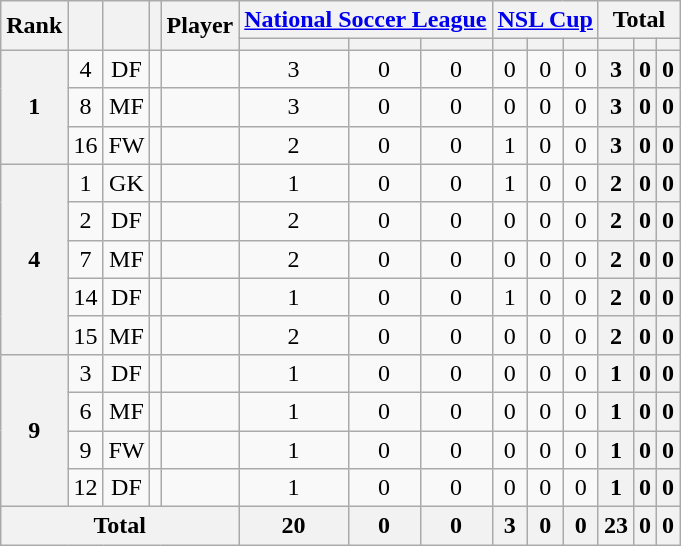<table class="wikitable sortable" style="text-align:center">
<tr>
<th rowspan="2">Rank</th>
<th rowspan="2"></th>
<th rowspan="2"></th>
<th rowspan="2"></th>
<th rowspan="2">Player</th>
<th colspan="3"><a href='#'>National Soccer League</a></th>
<th colspan="3"><a href='#'>NSL Cup</a></th>
<th colspan="3">Total</th>
</tr>
<tr>
<th></th>
<th></th>
<th></th>
<th></th>
<th></th>
<th></th>
<th></th>
<th></th>
<th></th>
</tr>
<tr>
<th rowspan="3">1</th>
<td>4</td>
<td>DF</td>
<td></td>
<td align="left"><br></td>
<td>3</td>
<td>0</td>
<td>0<br></td>
<td>0</td>
<td>0</td>
<td>0<br></td>
<th>3</th>
<th>0</th>
<th>0</th>
</tr>
<tr>
<td>8</td>
<td>MF</td>
<td></td>
<td align="left"><br></td>
<td>3</td>
<td>0</td>
<td>0<br></td>
<td>0</td>
<td>0</td>
<td>0<br></td>
<th>3</th>
<th>0</th>
<th>0</th>
</tr>
<tr>
<td>16</td>
<td>FW</td>
<td></td>
<td align="left"><br></td>
<td>2</td>
<td>0</td>
<td>0<br></td>
<td>1</td>
<td>0</td>
<td>0<br></td>
<th>3</th>
<th>0</th>
<th>0</th>
</tr>
<tr>
<th rowspan="5">4</th>
<td>1</td>
<td>GK</td>
<td></td>
<td align="left"><br></td>
<td>1</td>
<td>0</td>
<td>0<br></td>
<td>1</td>
<td>0</td>
<td>0<br></td>
<th>2</th>
<th>0</th>
<th>0</th>
</tr>
<tr>
<td>2</td>
<td>DF</td>
<td></td>
<td align="left"><br></td>
<td>2</td>
<td>0</td>
<td>0<br></td>
<td>0</td>
<td>0</td>
<td>0<br></td>
<th>2</th>
<th>0</th>
<th>0</th>
</tr>
<tr>
<td>7</td>
<td>MF</td>
<td></td>
<td align="left"><br></td>
<td>2</td>
<td>0</td>
<td>0<br></td>
<td>0</td>
<td>0</td>
<td>0<br></td>
<th>2</th>
<th>0</th>
<th>0</th>
</tr>
<tr>
<td>14</td>
<td>DF</td>
<td></td>
<td align="left"><br></td>
<td>1</td>
<td>0</td>
<td>0<br></td>
<td>1</td>
<td>0</td>
<td>0<br></td>
<th>2</th>
<th>0</th>
<th>0</th>
</tr>
<tr>
<td>15</td>
<td>MF</td>
<td></td>
<td align="left"><br></td>
<td>2</td>
<td>0</td>
<td>0<br></td>
<td>0</td>
<td>0</td>
<td>0<br></td>
<th>2</th>
<th>0</th>
<th>0</th>
</tr>
<tr>
<th rowspan="4">9</th>
<td>3</td>
<td>DF</td>
<td></td>
<td align="left"><br></td>
<td>1</td>
<td>0</td>
<td>0<br></td>
<td>0</td>
<td>0</td>
<td>0<br></td>
<th>1</th>
<th>0</th>
<th>0</th>
</tr>
<tr>
<td>6</td>
<td>MF</td>
<td></td>
<td align="left"><br></td>
<td>1</td>
<td>0</td>
<td>0<br></td>
<td>0</td>
<td>0</td>
<td>0<br></td>
<th>1</th>
<th>0</th>
<th>0</th>
</tr>
<tr>
<td>9</td>
<td>FW</td>
<td></td>
<td align="left"><br></td>
<td>1</td>
<td>0</td>
<td>0<br></td>
<td>0</td>
<td>0</td>
<td>0<br></td>
<th>1</th>
<th>0</th>
<th>0</th>
</tr>
<tr>
<td>12</td>
<td>DF</td>
<td></td>
<td align="left"><br></td>
<td>1</td>
<td>0</td>
<td>0<br></td>
<td>0</td>
<td>0</td>
<td>0<br></td>
<th>1</th>
<th>0</th>
<th>0</th>
</tr>
<tr>
<th colspan="5">Total<br></th>
<th>20</th>
<th>0</th>
<th>0<br></th>
<th>3</th>
<th>0</th>
<th>0<br></th>
<th>23</th>
<th>0</th>
<th>0</th>
</tr>
</table>
